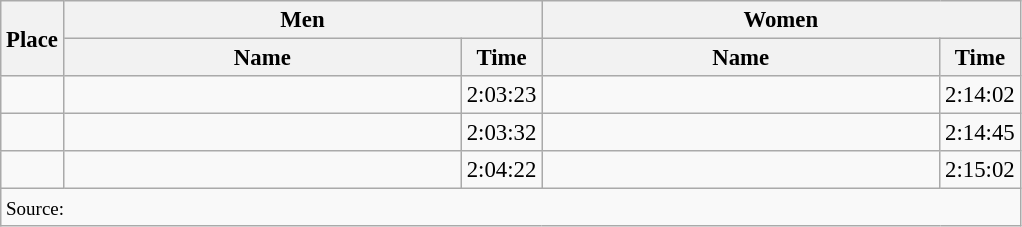<table class="wikitable" style="font-size:95%;">
<tr>
<th rowspan="2">Place</th>
<th colspan="2">Men</th>
<th colspan="2">Women</th>
</tr>
<tr>
<th style="width: 17em">Name</th>
<th>Time</th>
<th style="width: 17em">Name</th>
<th>Time</th>
</tr>
<tr>
<td align="center"></td>
<td></td>
<td>2:03:23</td>
<td></td>
<td>2:14:02</td>
</tr>
<tr>
<td align="center"></td>
<td></td>
<td>2:03:32</td>
<td></td>
<td>2:14:45</td>
</tr>
<tr>
<td align="center"></td>
<td></td>
<td>2:04:22</td>
<td></td>
<td>2:15:02</td>
</tr>
<tr>
<td colspan="7"><small>Source:</small></td>
</tr>
</table>
